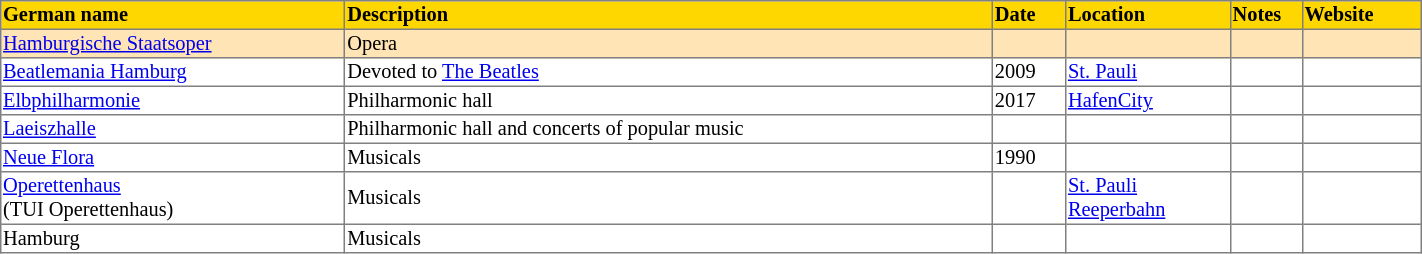<table border="1" width="75%" cellpadding="1" cellspacing="0" style="font-size: 85%; border: gray solid 1px; border-collapse: collapse; text-align: middle;">
<tr>
<th style="text-align: left;background:#FFD700">German name</th>
<th style="text-align: left;background:#FFD700">Description</th>
<th style="text-align: left;background:#FFD700">Date</th>
<th style="text-align: left;background:#FFD700">Location</th>
<th width="45" style="text-align: left;background:#FFD700">Notes</th>
<th style="text-align: left;background:#FFD700">Website</th>
</tr>
<tr style="background:#FFE4B5">
<td><a href='#'>Hamburgische Staatsoper</a></td>
<td>Opera</td>
<td></td>
<td></td>
<td></td>
<td></td>
</tr>
<tr>
<td><a href='#'>Beatlemania Hamburg</a></td>
<td>Devoted to <a href='#'>The Beatles</a></td>
<td>2009</td>
<td><a href='#'>St. Pauli</a></td>
<td></td>
<td></td>
</tr>
<tr>
<td><a href='#'>Elbphilharmonie</a></td>
<td>Philharmonic hall</td>
<td>2017</td>
<td><a href='#'>HafenCity</a></td>
<td></td>
<td></td>
</tr>
<tr>
<td><a href='#'>Laeiszhalle</a></td>
<td>Philharmonic hall and concerts of popular music</td>
<td></td>
<td></td>
<td></td>
<td></td>
</tr>
<tr>
<td><a href='#'>Neue Flora</a></td>
<td>Musicals</td>
<td>1990</td>
<td></td>
<td></td>
<td></td>
</tr>
<tr>
<td><a href='#'>Operettenhaus</a><br>(TUI Operettenhaus)</td>
<td>Musicals</td>
<td></td>
<td><a href='#'>St. Pauli</a><br><a href='#'>Reeperbahn</a></td>
<td></td>
<td></td>
</tr>
<tr>
<td> Hamburg</td>
<td>Musicals</td>
<td></td>
<td></td>
<td></td>
<td></td>
</tr>
</table>
